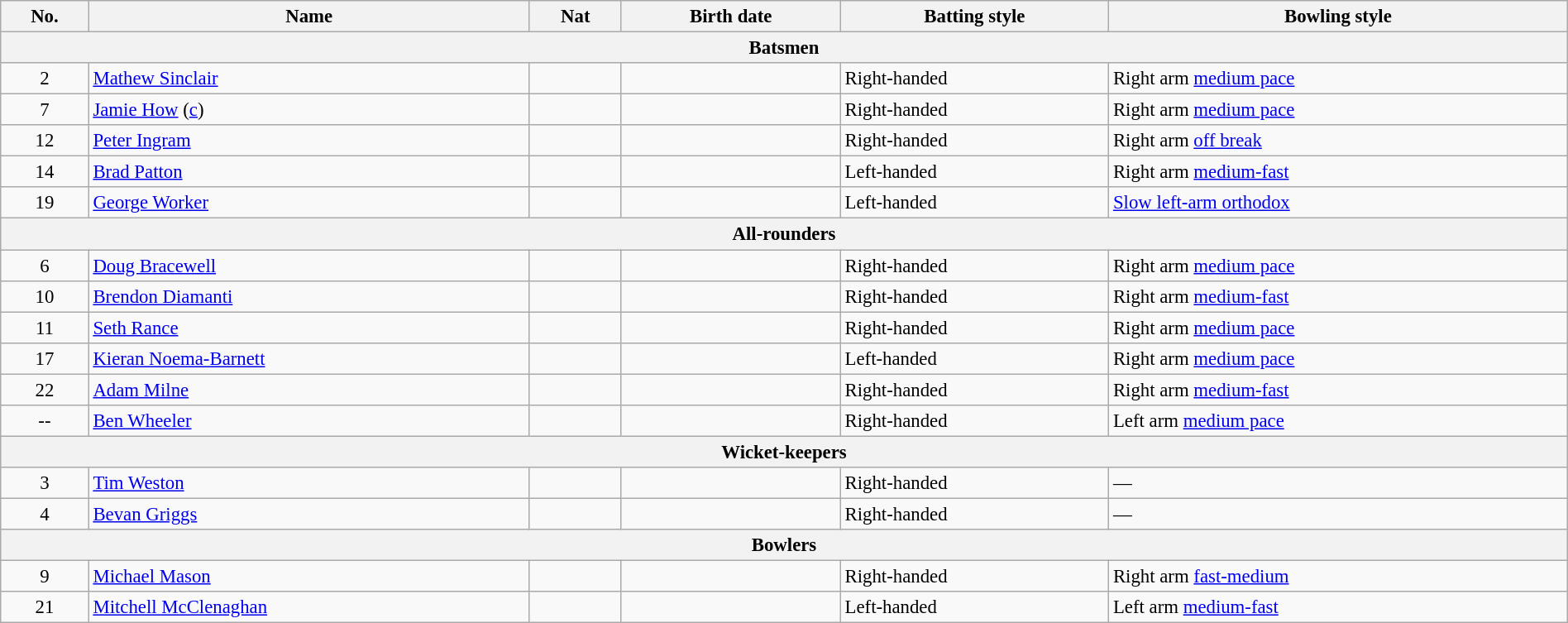<table class="wikitable" style="font-size:95%;" width="100%">
<tr>
<th>No.</th>
<th>Name</th>
<th>Nat</th>
<th>Birth date</th>
<th>Batting style</th>
<th>Bowling style</th>
</tr>
<tr>
<th colspan="6">Batsmen</th>
</tr>
<tr>
<td style="text-align:center">2</td>
<td><a href='#'>Mathew Sinclair</a></td>
<td style="text-align:center"></td>
<td></td>
<td>Right-handed</td>
<td>Right arm <a href='#'>medium pace</a></td>
</tr>
<tr>
<td style="text-align:center">7</td>
<td><a href='#'>Jamie How</a> (<a href='#'>c</a>)</td>
<td style="text-align:center"></td>
<td></td>
<td>Right-handed</td>
<td>Right arm <a href='#'>medium pace</a></td>
</tr>
<tr>
<td style="text-align:center">12</td>
<td><a href='#'>Peter Ingram</a></td>
<td style="text-align:center"></td>
<td></td>
<td>Right-handed</td>
<td>Right arm <a href='#'>off break</a></td>
</tr>
<tr>
<td style="text-align:center">14</td>
<td><a href='#'>Brad Patton</a></td>
<td style="text-align:center"></td>
<td></td>
<td>Left-handed</td>
<td>Right arm <a href='#'>medium-fast</a></td>
</tr>
<tr>
<td style="text-align:center">19</td>
<td><a href='#'>George Worker</a></td>
<td style="text-align:center"></td>
<td></td>
<td>Left-handed</td>
<td><a href='#'>Slow left-arm orthodox</a></td>
</tr>
<tr>
<th colspan="6">All-rounders</th>
</tr>
<tr>
<td style="text-align:center">6</td>
<td><a href='#'>Doug Bracewell</a></td>
<td style="text-align:center"></td>
<td></td>
<td>Right-handed</td>
<td>Right arm <a href='#'>medium pace</a></td>
</tr>
<tr>
<td style="text-align:center">10</td>
<td><a href='#'>Brendon Diamanti</a></td>
<td style="text-align:center"></td>
<td></td>
<td>Right-handed</td>
<td>Right arm <a href='#'>medium-fast</a></td>
</tr>
<tr>
<td style="text-align:center">11</td>
<td><a href='#'>Seth Rance</a></td>
<td style="text-align:center"></td>
<td></td>
<td>Right-handed</td>
<td>Right arm <a href='#'>medium pace</a></td>
</tr>
<tr>
<td style="text-align:center">17</td>
<td><a href='#'>Kieran Noema-Barnett</a></td>
<td style="text-align:center"></td>
<td></td>
<td>Left-handed</td>
<td>Right arm <a href='#'>medium pace</a></td>
</tr>
<tr>
<td style="text-align:center">22</td>
<td><a href='#'>Adam Milne</a></td>
<td style="text-align:center"></td>
<td></td>
<td>Right-handed</td>
<td>Right arm <a href='#'>medium-fast</a></td>
</tr>
<tr>
<td style="text-align:center">--</td>
<td><a href='#'>Ben Wheeler</a></td>
<td style="text-align:center"></td>
<td></td>
<td>Right-handed</td>
<td>Left arm <a href='#'>medium pace</a></td>
</tr>
<tr>
<th colspan="6">Wicket-keepers</th>
</tr>
<tr>
<td style="text-align:center">3</td>
<td><a href='#'>Tim Weston</a></td>
<td style="text-align:center"></td>
<td></td>
<td>Right-handed</td>
<td>—</td>
</tr>
<tr>
<td style="text-align:center">4</td>
<td><a href='#'>Bevan Griggs</a></td>
<td style="text-align:center"></td>
<td></td>
<td>Right-handed</td>
<td>—</td>
</tr>
<tr>
<th colspan="6">Bowlers</th>
</tr>
<tr>
<td style="text-align:center">9</td>
<td><a href='#'>Michael Mason</a></td>
<td style="text-align:center"></td>
<td></td>
<td>Right-handed</td>
<td>Right arm <a href='#'>fast-medium</a></td>
</tr>
<tr>
<td style="text-align:center">21</td>
<td><a href='#'>Mitchell McClenaghan</a></td>
<td style="text-align:center"></td>
<td></td>
<td>Left-handed</td>
<td>Left arm <a href='#'>medium-fast</a></td>
</tr>
</table>
